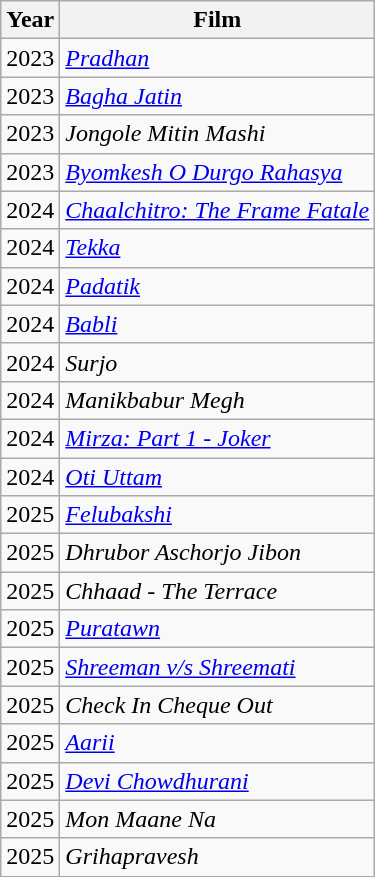<table class="wikitable sortable">
<tr>
<th>Year</th>
<th>Film</th>
</tr>
<tr>
<td>2023</td>
<td><em><a href='#'>Pradhan</a></em></td>
</tr>
<tr>
<td>2023</td>
<td><em><a href='#'>Bagha Jatin</a></em></td>
</tr>
<tr>
<td>2023</td>
<td><em>Jongole Mitin Mashi</em></td>
</tr>
<tr>
<td>2023</td>
<td><em><a href='#'>Byomkesh O Durgo Rahasya</a></em></td>
</tr>
<tr>
<td>2024</td>
<td><em><a href='#'>Chaalchitro: The Frame Fatale</a></em></td>
</tr>
<tr>
<td>2024</td>
<td><em><a href='#'>Tekka</a></em></td>
</tr>
<tr>
<td>2024</td>
<td><em><a href='#'>Padatik</a></em></td>
</tr>
<tr>
<td>2024</td>
<td><em><a href='#'>Babli</a></em></td>
</tr>
<tr>
<td>2024</td>
<td><em>Surjo</em></td>
</tr>
<tr>
<td>2024</td>
<td><em>Manikbabur Megh</em></td>
</tr>
<tr>
<td>2024</td>
<td><em><a href='#'>Mirza: Part 1 - Joker</a></em></td>
</tr>
<tr>
<td>2024</td>
<td><em><a href='#'>Oti Uttam</a></em></td>
</tr>
<tr>
<td>2025</td>
<td><em><a href='#'>Felubakshi</a></em></td>
</tr>
<tr>
<td>2025</td>
<td><em>Dhrubor Aschorjo Jibon</em></td>
</tr>
<tr>
<td>2025</td>
<td><em>Chhaad - The Terrace</em></td>
</tr>
<tr>
<td>2025</td>
<td><em><a href='#'>Puratawn</a></em></td>
</tr>
<tr>
<td>2025</td>
<td><em><a href='#'>Shreeman v/s Shreemati</a></em></td>
</tr>
<tr>
<td>2025</td>
<td><em>Check In Cheque Out</em></td>
</tr>
<tr>
<td>2025</td>
<td><em><a href='#'>Aarii</a></em></td>
</tr>
<tr>
<td>2025</td>
<td><em><a href='#'>Devi Chowdhurani</a></em></td>
</tr>
<tr>
<td>2025</td>
<td><em>Mon Maane Na</em></td>
</tr>
<tr>
<td>2025</td>
<td><em>Grihapravesh</em></td>
</tr>
</table>
